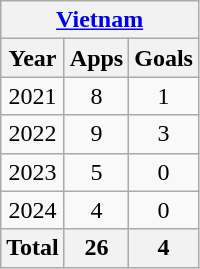<table class="wikitable" style="text-align:center">
<tr>
<th colspan=4><a href='#'>Vietnam</a></th>
</tr>
<tr>
<th>Year</th>
<th>Apps</th>
<th>Goals</th>
</tr>
<tr>
<td>2021</td>
<td>8</td>
<td>1</td>
</tr>
<tr>
<td>2022</td>
<td>9</td>
<td>3</td>
</tr>
<tr>
<td>2023</td>
<td>5</td>
<td>0</td>
</tr>
<tr>
<td>2024</td>
<td>4</td>
<td>0</td>
</tr>
<tr>
<th>Total</th>
<th>26</th>
<th>4</th>
</tr>
</table>
